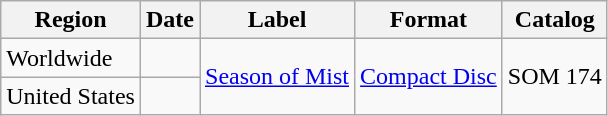<table class="wikitable" border="1">
<tr>
<th>Region</th>
<th>Date</th>
<th>Label</th>
<th>Format</th>
<th>Catalog</th>
</tr>
<tr>
<td>Worldwide</td>
<td></td>
<td rowspan="2"><a href='#'>Season of Mist</a></td>
<td rowspan="2"><a href='#'>Compact Disc</a></td>
<td rowspan="2">SOM 174</td>
</tr>
<tr>
<td>United States</td>
<td></td>
</tr>
</table>
